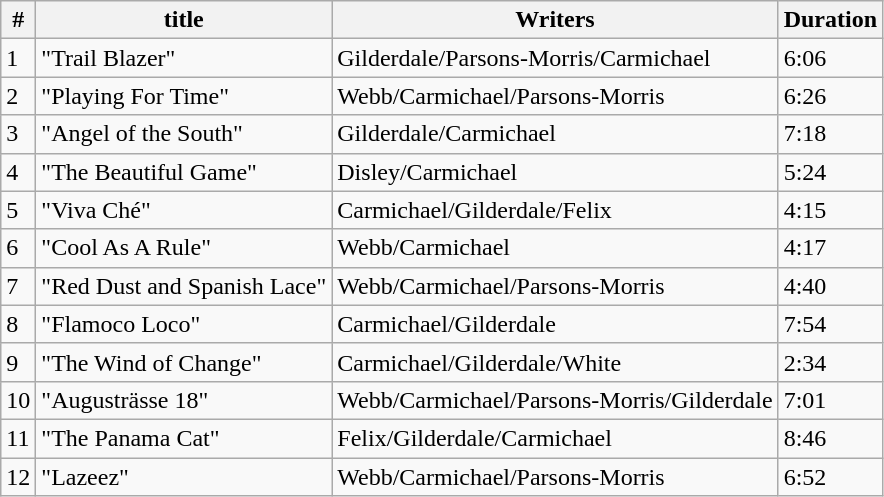<table class="wikitable">
<tr>
<th>#</th>
<th>title</th>
<th>Writers</th>
<th>Duration</th>
</tr>
<tr>
<td>1</td>
<td>"Trail Blazer"</td>
<td>Gilderdale/Parsons-Morris/Carmichael</td>
<td>6:06</td>
</tr>
<tr>
<td>2</td>
<td>"Playing For Time"</td>
<td>Webb/Carmichael/Parsons-Morris</td>
<td>6:26</td>
</tr>
<tr>
<td>3</td>
<td>"Angel of the South"</td>
<td>Gilderdale/Carmichael</td>
<td>7:18</td>
</tr>
<tr>
<td>4</td>
<td>"The Beautiful Game"</td>
<td>Disley/Carmichael</td>
<td>5:24</td>
</tr>
<tr>
<td>5</td>
<td>"Viva Ché"</td>
<td>Carmichael/Gilderdale/Felix</td>
<td>4:15</td>
</tr>
<tr>
<td>6</td>
<td>"Cool As A Rule"</td>
<td>Webb/Carmichael</td>
<td>4:17</td>
</tr>
<tr>
<td>7</td>
<td>"Red Dust and Spanish Lace"</td>
<td>Webb/Carmichael/Parsons-Morris</td>
<td>4:40</td>
</tr>
<tr>
<td>8</td>
<td>"Flamoco Loco"</td>
<td>Carmichael/Gilderdale</td>
<td>7:54</td>
</tr>
<tr>
<td>9</td>
<td>"The Wind of Change"</td>
<td>Carmichael/Gilderdale/White</td>
<td>2:34</td>
</tr>
<tr>
<td>10</td>
<td>"Augusträsse 18"</td>
<td>Webb/Carmichael/Parsons-Morris/Gilderdale</td>
<td>7:01</td>
</tr>
<tr>
<td>11</td>
<td>"The Panama Cat"</td>
<td>Felix/Gilderdale/Carmichael</td>
<td>8:46</td>
</tr>
<tr>
<td>12</td>
<td>"Lazeez"</td>
<td>Webb/Carmichael/Parsons-Morris</td>
<td>6:52</td>
</tr>
</table>
